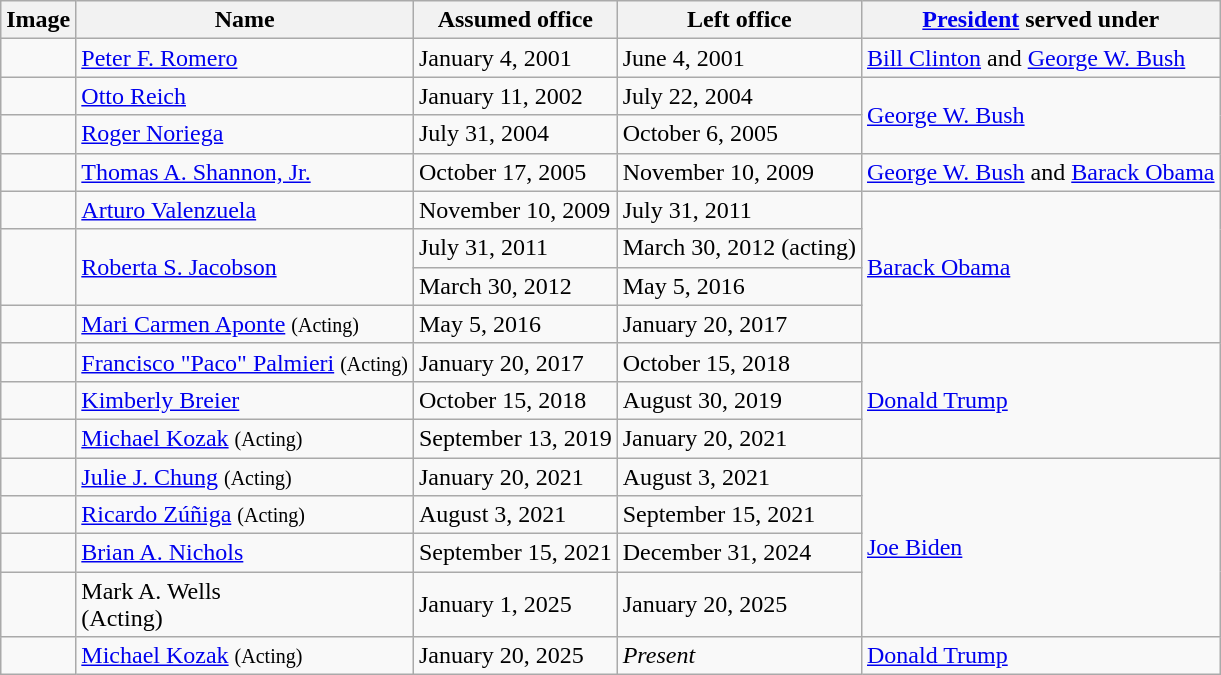<table class="wikitable">
<tr>
<th>Image</th>
<th>Name</th>
<th>Assumed office</th>
<th>Left office</th>
<th><a href='#'>President</a> served under</th>
</tr>
<tr>
<td></td>
<td><a href='#'>Peter F. Romero</a></td>
<td>January 4, 2001</td>
<td>June 4, 2001</td>
<td><a href='#'>Bill Clinton</a> and <a href='#'>George W. Bush</a></td>
</tr>
<tr>
<td></td>
<td><a href='#'>Otto Reich</a></td>
<td>January 11, 2002</td>
<td>July 22, 2004</td>
<td rowspan="2"><a href='#'>George W. Bush</a></td>
</tr>
<tr>
<td></td>
<td><a href='#'>Roger Noriega</a></td>
<td>July 31, 2004</td>
<td>October 6, 2005</td>
</tr>
<tr>
<td></td>
<td><a href='#'>Thomas A. Shannon, Jr.</a></td>
<td>October 17, 2005</td>
<td>November 10, 2009</td>
<td><a href='#'>George W. Bush</a> and <a href='#'>Barack Obama</a></td>
</tr>
<tr>
<td></td>
<td><a href='#'>Arturo Valenzuela</a></td>
<td>November 10, 2009</td>
<td>July 31, 2011</td>
<td rowspan="4"><a href='#'>Barack Obama</a></td>
</tr>
<tr>
<td rowspan="2"></td>
<td rowspan="2"><a href='#'>Roberta S. Jacobson</a></td>
<td>July 31, 2011</td>
<td>March 30, 2012 (acting)</td>
</tr>
<tr>
<td>March 30, 2012</td>
<td>May 5, 2016</td>
</tr>
<tr>
<td></td>
<td><a href='#'>Mari Carmen Aponte</a> <small>(Acting)</small></td>
<td>May 5, 2016</td>
<td>January 20, 2017</td>
</tr>
<tr>
<td></td>
<td><a href='#'>Francisco "Paco" Palmieri</a> <small>(Acting)</small></td>
<td>January 20, 2017</td>
<td>October 15, 2018</td>
<td rowspan="3"><a href='#'>Donald Trump</a></td>
</tr>
<tr>
<td></td>
<td><a href='#'>Kimberly Breier</a></td>
<td>October 15, 2018</td>
<td>August 30, 2019</td>
</tr>
<tr>
<td></td>
<td><a href='#'>Michael Kozak</a>  <small>(Acting)</small></td>
<td>September 13, 2019</td>
<td>January 20, 2021</td>
</tr>
<tr>
<td></td>
<td><a href='#'>Julie J. Chung</a> <small>(Acting)</small></td>
<td>January 20, 2021</td>
<td>August 3, 2021</td>
<td rowspan="4"><a href='#'>Joe Biden</a></td>
</tr>
<tr>
<td></td>
<td><a href='#'>Ricardo Zúñiga</a> <small>(Acting)</small></td>
<td>August 3, 2021</td>
<td>September 15, 2021</td>
</tr>
<tr>
<td></td>
<td><a href='#'>Brian A. Nichols</a></td>
<td>September 15, 2021</td>
<td>December 31, 2024</td>
</tr>
<tr>
<td></td>
<td>Mark A. Wells<br>(Acting)</td>
<td>January 1, 2025</td>
<td>January 20, 2025</td>
</tr>
<tr>
<td></td>
<td><a href='#'>Michael Kozak</a>  <small>(Acting)</small></td>
<td>January 20, 2025</td>
<td><em>Present</em></td>
<td><a href='#'>Donald Trump</a></td>
</tr>
</table>
